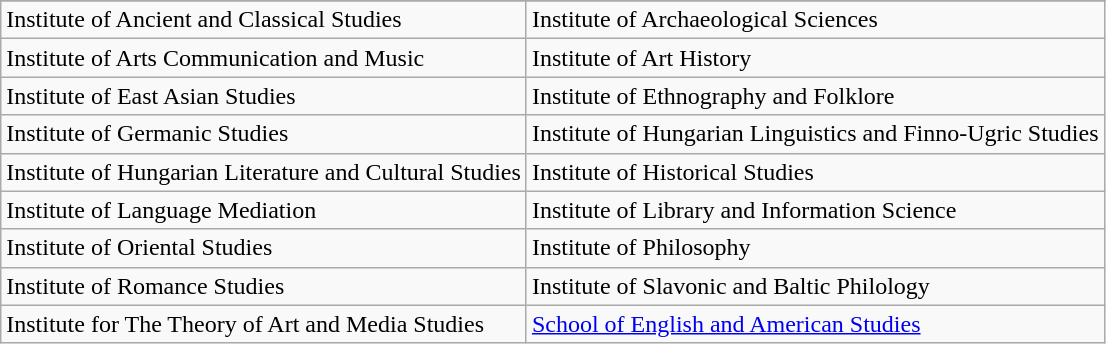<table class="wikitable">
<tr>
</tr>
<tr>
<td>Institute of Ancient and Classical Studies</td>
<td>Institute of Archaeological Sciences</td>
</tr>
<tr>
<td>Institute of Arts Communication and Music</td>
<td>Institute of Art History</td>
</tr>
<tr>
<td>Institute of East Asian Studies</td>
<td>Institute of Ethnography and Folklore</td>
</tr>
<tr>
<td>Institute of Germanic Studies</td>
<td>Institute of Hungarian Linguistics and Finno-Ugric Studies</td>
</tr>
<tr>
<td>Institute of Hungarian Literature and Cultural Studies</td>
<td>Institute of Historical Studies</td>
</tr>
<tr>
<td>Institute of Language Mediation</td>
<td>Institute of Library and Information Science</td>
</tr>
<tr>
<td>Institute of Oriental Studies</td>
<td>Institute of Philosophy</td>
</tr>
<tr>
<td>Institute of Romance Studies</td>
<td>Institute of Slavonic and Baltic Philology</td>
</tr>
<tr>
<td>Institute for The Theory of Art and Media Studies</td>
<td><a href='#'>School of English and American Studies</a></td>
</tr>
</table>
